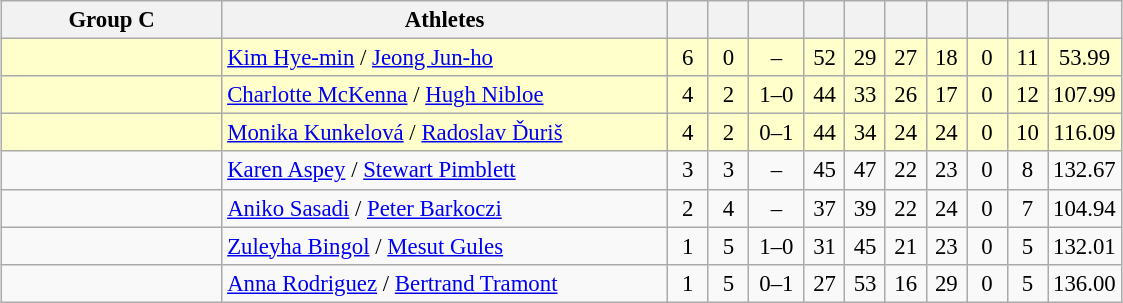<table>
<tr>
<td valign=top width=10%><br><table class="wikitable" style="font-size:95%; text-align:center;">
<tr>
<th width=140>Group C</th>
<th width=290>Athletes</th>
<th width=20></th>
<th width=20></th>
<th width=30></th>
<th width=20></th>
<th width=20></th>
<th width=20></th>
<th width=20></th>
<th width=20></th>
<th width=20></th>
<th width=20></th>
</tr>
<tr bgcolor=#ffffcc>
<td style="text-align:left;"></td>
<td style="text-align:left;"><a href='#'>Kim Hye-min</a> / <a href='#'>Jeong Jun-ho</a></td>
<td>6</td>
<td>0</td>
<td>–</td>
<td>52</td>
<td>29</td>
<td>27</td>
<td>18</td>
<td>0</td>
<td>11</td>
<td>53.99</td>
</tr>
<tr bgcolor=#ffffcc>
<td style="text-align:left;"></td>
<td style="text-align:left;"><a href='#'>Charlotte McKenna</a> / <a href='#'>Hugh Nibloe</a></td>
<td>4</td>
<td>2</td>
<td>1–0</td>
<td>44</td>
<td>33</td>
<td>26</td>
<td>17</td>
<td>0</td>
<td>12</td>
<td>107.99</td>
</tr>
<tr bgcolor=#ffffcc>
<td style="text-align:left;"></td>
<td style="text-align:left;"><a href='#'>Monika Kunkelová</a> / <a href='#'>Radoslav Ďuriš</a></td>
<td>4</td>
<td>2</td>
<td>0–1</td>
<td>44</td>
<td>34</td>
<td>24</td>
<td>24</td>
<td>0</td>
<td>10</td>
<td>116.09</td>
</tr>
<tr>
<td style="text-align:left;"></td>
<td style="text-align:left;"><a href='#'>Karen Aspey</a> / <a href='#'>Stewart Pimblett</a></td>
<td>3</td>
<td>3</td>
<td>–</td>
<td>45</td>
<td>47</td>
<td>22</td>
<td>23</td>
<td>0</td>
<td>8</td>
<td>132.67</td>
</tr>
<tr>
<td style="text-align:left;"></td>
<td style="text-align:left;"><a href='#'>Aniko Sasadi</a> / <a href='#'>Peter Barkoczi</a></td>
<td>2</td>
<td>4</td>
<td>–</td>
<td>37</td>
<td>39</td>
<td>22</td>
<td>24</td>
<td>0</td>
<td>7</td>
<td>104.94</td>
</tr>
<tr>
<td style="text-align:left;"></td>
<td style="text-align:left;"><a href='#'>Zuleyha Bingol</a> / <a href='#'>Mesut Gules</a></td>
<td>1</td>
<td>5</td>
<td>1–0</td>
<td>31</td>
<td>45</td>
<td>21</td>
<td>23</td>
<td>0</td>
<td>5</td>
<td>132.01</td>
</tr>
<tr>
<td style="text-align:left;"></td>
<td style="text-align:left;"><a href='#'>Anna Rodriguez</a> / <a href='#'>Bertrand Tramont</a></td>
<td>1</td>
<td>5</td>
<td>0–1</td>
<td>27</td>
<td>53</td>
<td>16</td>
<td>29</td>
<td>0</td>
<td>5</td>
<td>136.00</td>
</tr>
</table>
</td>
</tr>
</table>
